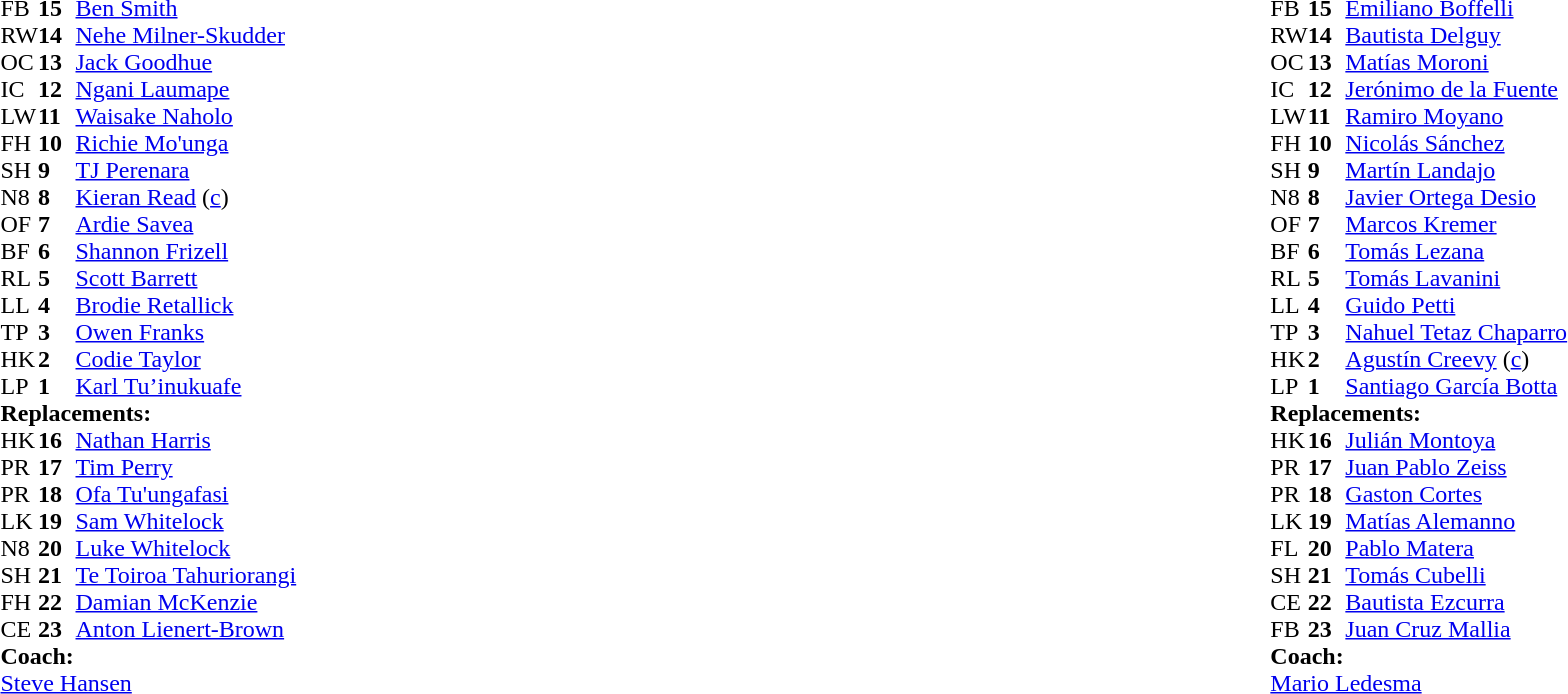<table style="width:100%;">
<tr>
<td style="vertical-align:top; width:50%"><br><table cellspacing="0" cellpadding="0">
<tr>
<th width="25"></th>
<th width="25"></th>
</tr>
<tr>
<td>FB</td>
<td><strong>15</strong></td>
<td><a href='#'>Ben Smith</a></td>
<td></td>
<td></td>
<td></td>
</tr>
<tr>
<td>RW</td>
<td><strong>14</strong></td>
<td><a href='#'>Nehe Milner-Skudder</a></td>
</tr>
<tr>
<td>OC</td>
<td><strong>13</strong></td>
<td><a href='#'>Jack Goodhue</a></td>
</tr>
<tr>
<td>IC</td>
<td><strong>12</strong></td>
<td><a href='#'>Ngani Laumape</a></td>
<td></td>
<td></td>
</tr>
<tr>
<td>LW</td>
<td><strong>11</strong></td>
<td><a href='#'>Waisake Naholo</a></td>
<td></td>
<td></td>
</tr>
<tr>
<td>FH</td>
<td><strong>10</strong></td>
<td><a href='#'>Richie Mo'unga</a></td>
</tr>
<tr>
<td>SH</td>
<td><strong>9</strong></td>
<td><a href='#'>TJ Perenara</a></td>
<td></td>
<td></td>
</tr>
<tr>
<td>N8</td>
<td><strong>8</strong></td>
<td><a href='#'>Kieran Read</a> (<a href='#'>c</a>)</td>
<td></td>
<td></td>
</tr>
<tr>
<td>OF</td>
<td><strong>7</strong></td>
<td><a href='#'>Ardie Savea</a></td>
</tr>
<tr>
<td>BF</td>
<td><strong>6</strong></td>
<td><a href='#'>Shannon Frizell</a></td>
</tr>
<tr>
<td>RL</td>
<td><strong>5</strong></td>
<td><a href='#'>Scott Barrett</a></td>
</tr>
<tr>
<td>LL</td>
<td><strong>4</strong></td>
<td><a href='#'>Brodie Retallick</a></td>
<td></td>
<td></td>
</tr>
<tr>
<td>TP</td>
<td><strong>3</strong></td>
<td><a href='#'>Owen Franks</a></td>
<td></td>
<td></td>
</tr>
<tr>
<td>HK</td>
<td><strong>2</strong></td>
<td><a href='#'>Codie Taylor</a></td>
<td></td>
<td></td>
</tr>
<tr>
<td>LP</td>
<td><strong>1</strong></td>
<td><a href='#'>Karl Tu’inukuafe</a></td>
<td></td>
<td></td>
</tr>
<tr>
<td colspan="3"><strong>Replacements:</strong></td>
</tr>
<tr>
<td>HK</td>
<td><strong>16</strong></td>
<td><a href='#'>Nathan Harris</a></td>
<td></td>
<td></td>
</tr>
<tr>
<td>PR</td>
<td><strong>17</strong></td>
<td><a href='#'>Tim Perry</a></td>
<td></td>
<td></td>
</tr>
<tr>
<td>PR</td>
<td><strong>18</strong></td>
<td><a href='#'>Ofa Tu'ungafasi</a></td>
<td></td>
<td></td>
</tr>
<tr>
<td>LK</td>
<td><strong>19</strong></td>
<td><a href='#'>Sam Whitelock</a></td>
<td></td>
<td></td>
</tr>
<tr>
<td>N8</td>
<td><strong>20</strong></td>
<td><a href='#'>Luke Whitelock</a></td>
<td></td>
<td></td>
</tr>
<tr>
<td>SH</td>
<td><strong>21</strong></td>
<td><a href='#'>Te Toiroa Tahuriorangi</a></td>
<td></td>
<td></td>
</tr>
<tr>
<td>FH</td>
<td><strong>22</strong></td>
<td><a href='#'>Damian McKenzie</a></td>
<td></td>
<td></td>
</tr>
<tr>
<td>CE</td>
<td><strong>23</strong></td>
<td><a href='#'>Anton Lienert-Brown</a></td>
<td></td>
<td></td>
<td></td>
<td></td>
</tr>
<tr>
<td colspan="3"><strong>Coach:</strong></td>
</tr>
<tr>
<td colspan="4"> <a href='#'>Steve Hansen</a></td>
</tr>
</table>
</td>
<td style="vertical-align:top"></td>
<td style="vertical-align:top; width:50%"><br><table cellspacing="0" cellpadding="0" style="margin:auto">
<tr>
<th width="25"></th>
<th width="25"></th>
</tr>
<tr>
<td>FB</td>
<td><strong>15</strong></td>
<td><a href='#'>Emiliano Boffelli</a></td>
</tr>
<tr>
<td>RW</td>
<td><strong>14</strong></td>
<td><a href='#'>Bautista Delguy</a></td>
</tr>
<tr>
<td>OC</td>
<td><strong>13</strong></td>
<td><a href='#'>Matías Moroni</a></td>
<td></td>
<td></td>
</tr>
<tr>
<td>IC</td>
<td><strong>12</strong></td>
<td><a href='#'>Jerónimo de la Fuente</a></td>
</tr>
<tr>
<td>LW</td>
<td><strong>11</strong></td>
<td><a href='#'>Ramiro Moyano</a></td>
</tr>
<tr>
<td>FH</td>
<td><strong>10</strong></td>
<td><a href='#'>Nicolás Sánchez</a></td>
</tr>
<tr>
<td>SH</td>
<td><strong>9</strong></td>
<td><a href='#'>Martín Landajo</a></td>
<td></td>
<td></td>
</tr>
<tr>
<td>N8</td>
<td><strong>8</strong></td>
<td><a href='#'>Javier Ortega Desio</a></td>
</tr>
<tr>
<td>OF</td>
<td><strong>7</strong></td>
<td><a href='#'>Marcos Kremer</a></td>
</tr>
<tr>
<td>BF</td>
<td><strong>6</strong></td>
<td><a href='#'>Tomás Lezana</a></td>
<td></td>
<td></td>
</tr>
<tr>
<td>RL</td>
<td><strong>5</strong></td>
<td><a href='#'>Tomás Lavanini</a></td>
</tr>
<tr>
<td>LL</td>
<td><strong>4</strong></td>
<td><a href='#'>Guido Petti</a></td>
<td></td>
<td></td>
</tr>
<tr>
<td>TP</td>
<td><strong>3</strong></td>
<td><a href='#'>Nahuel Tetaz Chaparro</a></td>
<td></td>
<td></td>
</tr>
<tr>
<td>HK</td>
<td><strong>2</strong></td>
<td><a href='#'>Agustín Creevy</a> (<a href='#'>c</a>)</td>
<td></td>
<td></td>
</tr>
<tr>
<td>LP</td>
<td><strong>1</strong></td>
<td><a href='#'>Santiago García Botta</a></td>
<td></td>
<td></td>
</tr>
<tr>
<td colspan="3"><strong>Replacements:</strong></td>
</tr>
<tr>
<td>HK</td>
<td><strong>16</strong></td>
<td><a href='#'>Julián Montoya</a></td>
<td></td>
<td></td>
</tr>
<tr>
<td>PR</td>
<td><strong>17</strong></td>
<td><a href='#'>Juan Pablo Zeiss</a></td>
<td></td>
<td></td>
</tr>
<tr>
<td>PR</td>
<td><strong>18</strong></td>
<td><a href='#'>Gaston Cortes</a></td>
<td></td>
<td></td>
</tr>
<tr>
<td>LK</td>
<td><strong>19</strong></td>
<td><a href='#'>Matías Alemanno</a></td>
<td></td>
<td></td>
</tr>
<tr>
<td>FL</td>
<td><strong>20</strong></td>
<td><a href='#'>Pablo Matera</a></td>
<td></td>
<td></td>
</tr>
<tr>
<td>SH</td>
<td><strong>21</strong></td>
<td><a href='#'>Tomás Cubelli</a></td>
<td></td>
<td></td>
</tr>
<tr>
<td>CE</td>
<td><strong>22</strong></td>
<td><a href='#'>Bautista Ezcurra</a></td>
</tr>
<tr>
<td>FB</td>
<td><strong>23</strong></td>
<td><a href='#'>Juan Cruz Mallia</a></td>
<td></td>
<td></td>
</tr>
<tr>
<td colspan="3"><strong>Coach:</strong></td>
</tr>
<tr>
<td colspan="4"> <a href='#'>Mario Ledesma</a></td>
</tr>
</table>
</td>
</tr>
</table>
